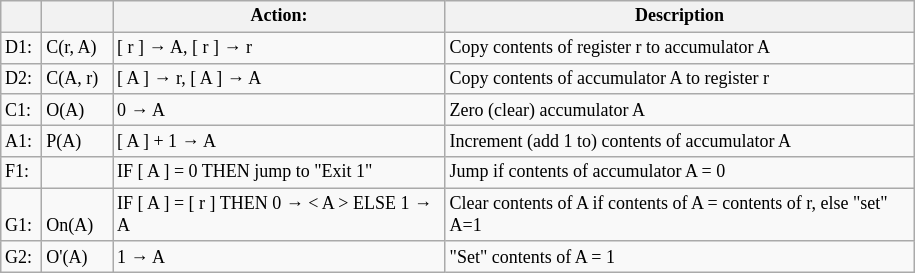<table class="wikitable">
<tr style="font-size:9pt">
<th width="21.6" Height="9.6" align="center" valign="bottom"></th>
<th width="41.4" valign="bottom"></th>
<th width="216" align="center" valign="bottom">Action:</th>
<th width="306.6" align="center" valign="bottom">Description</th>
</tr>
<tr style="font-size:9pt">
<td Height="9.6"  valign="bottom">D1:</td>
<td valign="bottom">C(r, A)</td>
<td valign="bottom">[ r ] → A, [ r ] → r</td>
<td valign="bottom">Copy contents of register r to accumulator A</td>
</tr>
<tr style="font-size:9pt">
<td Height="9.6"  valign="bottom">D2:</td>
<td valign="bottom">C(A, r)</td>
<td valign="bottom">[ A ] → r, [ A ] → A</td>
<td valign="bottom">Copy contents of  accumulator A to register r</td>
</tr>
<tr style="font-size:9pt">
<td Height="9.6"  valign="bottom">C1:</td>
<td valign="bottom">O(A)</td>
<td valign="bottom">0  →  A</td>
<td valign="bottom">Zero (clear) accumulator A</td>
</tr>
<tr style="font-size:9pt">
<td Height="9.6"  valign="bottom">A1:</td>
<td valign="bottom">P(A)</td>
<td valign="bottom">[ A ] + 1 → A</td>
<td valign="bottom">Increment (add 1 to) contents of accumulator A</td>
</tr>
<tr style="font-size:9pt">
<td Height="9.6"  valign="bottom">F1:</td>
<td valign="bottom"></td>
<td valign="bottom">IF [ A ] = 0 THEN jump to "Exit 1"</td>
<td valign="bottom">Jump if contents of accumulator A = 0</td>
</tr>
<tr style="font-size:9pt">
<td Height="9.6"  valign="bottom">G1:</td>
<td valign="bottom">On(A)</td>
<td valign="bottom">IF [ A ] = [ r ] THEN 0 → < A > ELSE 1 →  A</td>
<td valign="bottom">Clear contents of A if contents of A = contents of r, else "set" A=1</td>
</tr>
<tr style="font-size:9pt">
<td Height="9.6"  valign="bottom">G2:</td>
<td valign="bottom">O'(A)</td>
<td valign="bottom">1 → A</td>
<td valign="bottom">"Set" contents of A = 1</td>
</tr>
</table>
